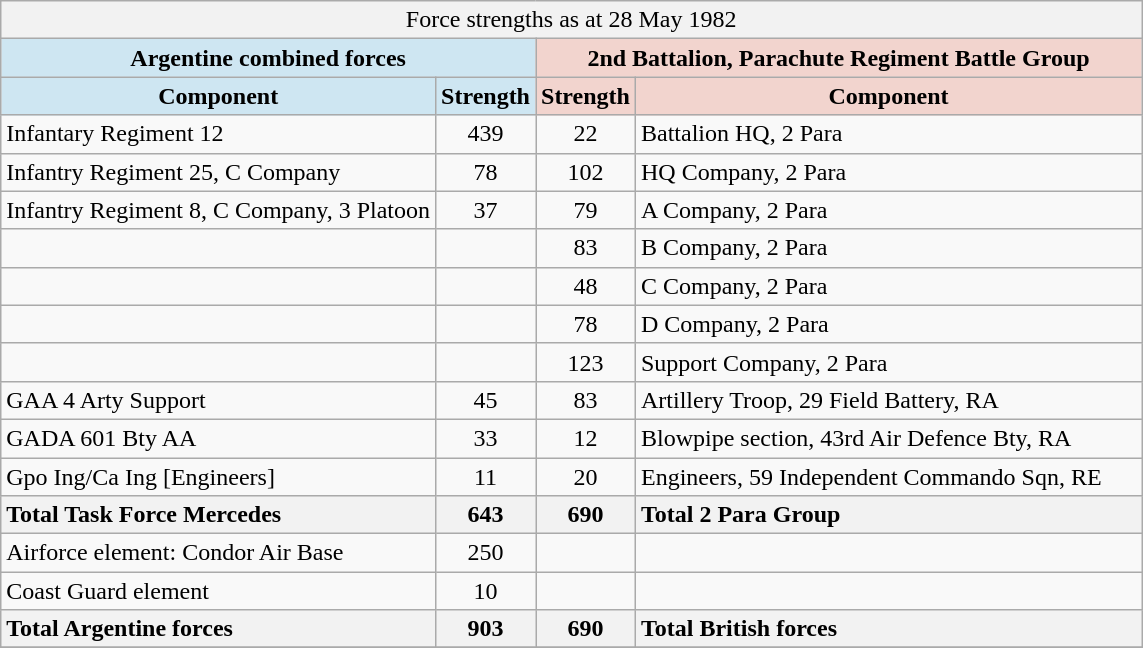<table class="wikitable">
<tr>
<td colspan="4", style="text-align: center; background:#F2F2F2;">Force strengths as at 28 May 1982</td>
</tr>
<tr Table caption>
<th colspan="2", style="background:#CEE6F2;"><strong>Argentine combined forces</strong></th>
<th colspan="2", style="background:#F2D4CE;"><strong>2nd Battalion, Parachute Regiment Battle Group</strong></th>
</tr>
<tr Column Headers>
<th style="background:#CEE6F2; width="330pt"><strong>Component</strong></th>
<th "width="80pt" style="background:#CEE6F2;"><strong>Strength</strong></th>
<th style="background:#F2D4CE;"><strong>Strength</strong></th>
<th style="background:#F2D4CE;"width="330pt"><strong>Component</strong></th>
</tr>
<tr>
<td>Infantary Regiment 12</td>
<td style="text-align: center;">439</td>
<td style="text-align: center;">22</td>
<td>Battalion HQ, 2 Para</td>
</tr>
<tr>
<td>Infantry Regiment 25, C Company</td>
<td style="text-align: center;">78</td>
<td style="text-align: center;">102</td>
<td>HQ Company, 2 Para</td>
</tr>
<tr>
<td>Infantry Regiment 8, C Company, 3 Platoon</td>
<td style="text-align: center;">37</td>
<td style="text-align: center;">79</td>
<td>A Company, 2 Para</td>
</tr>
<tr>
<td></td>
<td style="text-align: center;"></td>
<td style="text-align: center;">83</td>
<td>B Company, 2 Para</td>
</tr>
<tr>
<td></td>
<td style="text-align: center;"></td>
<td style="text-align: center;">48</td>
<td>C Company, 2 Para</td>
</tr>
<tr>
<td></td>
<td style="text-align: center;"></td>
<td style="text-align: center;">78</td>
<td>D Company, 2 Para</td>
</tr>
<tr>
<td></td>
<td style="text-align: center;"></td>
<td style="text-align: center;">123</td>
<td>Support Company, 2 Para</td>
</tr>
<tr>
<td>GAA 4 Arty Support</td>
<td style="text-align: center;">45</td>
<td style="text-align: center;">83</td>
<td>Artillery Troop, 29 Field Battery, RA</td>
</tr>
<tr>
<td>GADA 601 Bty AA</td>
<td style="text-align: center;">33</td>
<td style="text-align: center;">12</td>
<td>Blowpipe section, 43rd Air Defence Bty, RA</td>
</tr>
<tr>
<td>Gpo Ing/Ca Ing [Engineers]</td>
<td style="text-align: center;">11</td>
<td style="text-align: center;">20</td>
<td>Engineers, 59 Independent Commando Sqn, RE</td>
</tr>
<tr>
<td style="background:#F2F2F2;"><strong>Total Task Force Mercedes</strong></td>
<td style="text-align: center; background:#F2F2F2;"><strong>643</strong></td>
<td style="text-align: center; background:#F2F2F2;"><strong>690</strong></td>
<td style="background:#F2F2F2;"><strong>Total 2 Para Group</strong></td>
</tr>
<tr>
<td>Airforce element: Condor Air Base</td>
<td style="text-align: center;">250</td>
<td></td>
<td></td>
</tr>
<tr>
<td>Coast Guard element</td>
<td style="text-align: center;">10</td>
<td style="text-align: center;"></td>
<td></td>
</tr>
<tr>
<td style="background:#F2F2F2;"><strong>Total Argentine forces</strong></td>
<td style="text-align: center; background:#F2F2F2;"><strong>903</strong></td>
<td style="text-align: center; background:#F2F2F2;"><strong>690</strong></td>
<td style="background:#F2F2F2;"><strong>Total British forces</strong></td>
</tr>
<tr>
</tr>
</table>
